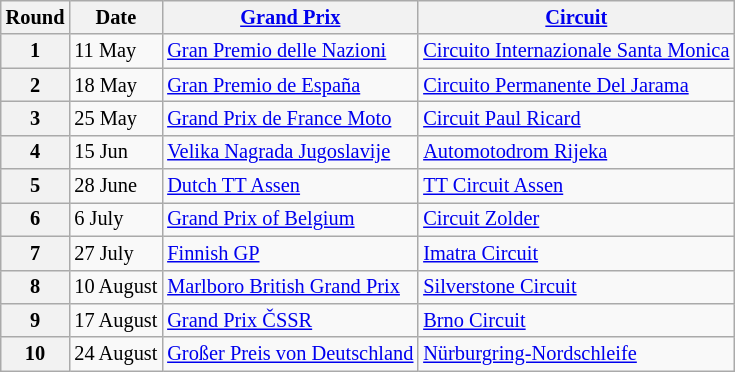<table class="wikitable" style="font-size: 85%;">
<tr>
<th>Round</th>
<th>Date</th>
<th><a href='#'>Grand Prix</a></th>
<th><a href='#'>Circuit</a></th>
</tr>
<tr>
<th>1</th>
<td>11 May</td>
<td> <a href='#'>Gran Premio delle Nazioni</a></td>
<td><a href='#'>Circuito Internazionale Santa Monica</a></td>
</tr>
<tr>
<th>2</th>
<td>18 May</td>
<td> <a href='#'>Gran Premio de España</a></td>
<td><a href='#'>Circuito Permanente Del Jarama</a></td>
</tr>
<tr>
<th>3</th>
<td>25 May</td>
<td> <a href='#'>Grand Prix de France Moto</a></td>
<td><a href='#'>Circuit Paul Ricard</a></td>
</tr>
<tr>
<th>4</th>
<td>15 Jun</td>
<td> <a href='#'>Velika Nagrada Jugoslavije</a></td>
<td><a href='#'>Automotodrom Rijeka</a></td>
</tr>
<tr>
<th>5</th>
<td>28 June</td>
<td> <a href='#'>Dutch TT Assen</a></td>
<td><a href='#'>TT Circuit Assen</a></td>
</tr>
<tr>
<th>6</th>
<td>6 July</td>
<td> <a href='#'>Grand Prix of Belgium</a></td>
<td><a href='#'>Circuit Zolder</a></td>
</tr>
<tr>
<th>7</th>
<td>27 July</td>
<td> <a href='#'>Finnish GP</a></td>
<td><a href='#'>Imatra Circuit</a></td>
</tr>
<tr>
<th>8</th>
<td>10 August</td>
<td> <a href='#'>Marlboro British Grand Prix</a></td>
<td><a href='#'>Silverstone Circuit</a></td>
</tr>
<tr>
<th>9</th>
<td>17 August</td>
<td> <a href='#'>Grand Prix ČSSR</a></td>
<td><a href='#'>Brno Circuit</a></td>
</tr>
<tr>
<th>10</th>
<td>24 August</td>
<td> <a href='#'>Großer Preis von Deutschland</a></td>
<td><a href='#'>Nürburgring-Nordschleife</a></td>
</tr>
</table>
